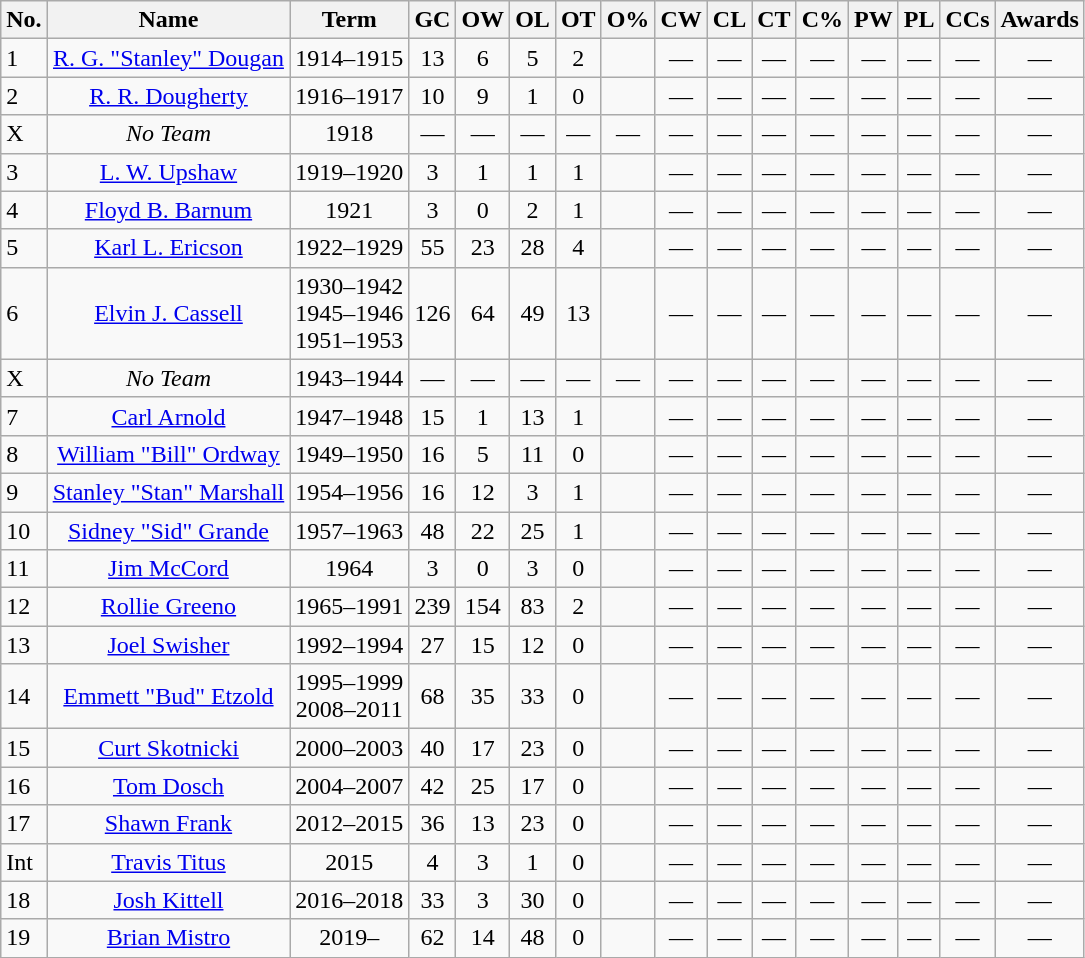<table class="wikitable sortable">
<tr>
<th>No.</th>
<th>Name</th>
<th>Term</th>
<th>GC</th>
<th>OW</th>
<th>OL</th>
<th>OT</th>
<th>O%</th>
<th>CW</th>
<th>CL</th>
<th>CT</th>
<th>C%</th>
<th>PW</th>
<th>PL</th>
<th>CCs</th>
<th class="unsortable">Awards</th>
</tr>
<tr>
<td>1</td>
<td align="center"><a href='#'>R. G. "Stanley" Dougan</a></td>
<td align="center">1914–1915</td>
<td align="center">13</td>
<td align="center">6</td>
<td align="center">5</td>
<td align="center">2</td>
<td align="center"></td>
<td align="center">—</td>
<td align="center">—</td>
<td align="center">—</td>
<td align="center">—</td>
<td align="center">—</td>
<td align="center">—</td>
<td align="center">—</td>
<td align="center">—</td>
</tr>
<tr>
<td>2</td>
<td align="center"><a href='#'>R. R. Dougherty</a></td>
<td align="center">1916–1917</td>
<td align="center">10</td>
<td align="center">9</td>
<td align="center">1</td>
<td align="center">0</td>
<td align="center"></td>
<td align="center">—</td>
<td align="center">—</td>
<td align="center">—</td>
<td align="center">—</td>
<td align="center">—</td>
<td align="center">—</td>
<td align="center">—</td>
<td align="center">—</td>
</tr>
<tr>
<td>X</td>
<td align="center"><em>No Team</em></td>
<td align="center">1918</td>
<td align="center">—</td>
<td align="center">—</td>
<td align="center">—</td>
<td align="center">—</td>
<td align="center">—</td>
<td align="center">—</td>
<td align="center">—</td>
<td align="center">—</td>
<td align="center">—</td>
<td align="center">—</td>
<td align="center">—</td>
<td align="center">—</td>
<td align="center">—</td>
</tr>
<tr>
<td>3</td>
<td align="center"><a href='#'>L. W. Upshaw</a></td>
<td align="center">1919–1920</td>
<td align="center">3</td>
<td align="center">1</td>
<td align="center">1</td>
<td align="center">1</td>
<td align="center"></td>
<td align="center">—</td>
<td align="center">—</td>
<td align="center">—</td>
<td align="center">—</td>
<td align="center">—</td>
<td align="center">—</td>
<td align="center">—</td>
<td align="center">—</td>
</tr>
<tr>
<td>4</td>
<td align="center"><a href='#'>Floyd B. Barnum</a></td>
<td align="center">1921</td>
<td align="center">3</td>
<td align="center">0</td>
<td align="center">2</td>
<td align="center">1</td>
<td align="center"></td>
<td align="center">—</td>
<td align="center">—</td>
<td align="center">—</td>
<td align="center">—</td>
<td align="center">—</td>
<td align="center">—</td>
<td align="center">—</td>
<td align="center">—</td>
</tr>
<tr>
<td>5</td>
<td align="center"><a href='#'>Karl L. Ericson</a></td>
<td align="center">1922–1929</td>
<td align="center">55</td>
<td align="center">23</td>
<td align="center">28</td>
<td align="center">4</td>
<td align="center"></td>
<td align="center">—</td>
<td align="center">—</td>
<td align="center">—</td>
<td align="center">—</td>
<td align="center">—</td>
<td align="center">—</td>
<td align="center">—</td>
<td align="center">—</td>
</tr>
<tr>
<td>6</td>
<td align="center"><a href='#'>Elvin J. Cassell</a></td>
<td align="center">1930–1942<br>1945–1946<br>1951–1953</td>
<td align="center">126</td>
<td align="center">64</td>
<td align="center">49</td>
<td align="center">13</td>
<td align="center"></td>
<td align="center">—</td>
<td align="center">—</td>
<td align="center">—</td>
<td align="center">—</td>
<td align="center">—</td>
<td align="center">—</td>
<td align="center">—</td>
<td align="center">—</td>
</tr>
<tr>
<td>X</td>
<td align="center"><em>No Team</em></td>
<td align="center">1943–1944</td>
<td align="center">—</td>
<td align="center">—</td>
<td align="center">—</td>
<td align="center">—</td>
<td align="center">—</td>
<td align="center">—</td>
<td align="center">—</td>
<td align="center">—</td>
<td align="center">—</td>
<td align="center">—</td>
<td align="center">—</td>
<td align="center">—</td>
<td align="center">—</td>
</tr>
<tr>
<td>7</td>
<td align="center"><a href='#'>Carl Arnold</a></td>
<td align="center">1947–1948</td>
<td align="center">15</td>
<td align="center">1</td>
<td align="center">13</td>
<td align="center">1</td>
<td align="center"></td>
<td align="center">—</td>
<td align="center">—</td>
<td align="center">—</td>
<td align="center">—</td>
<td align="center">—</td>
<td align="center">—</td>
<td align="center">—</td>
<td align="center">—</td>
</tr>
<tr>
<td>8</td>
<td align="center"><a href='#'>William "Bill" Ordway</a></td>
<td align="center">1949–1950</td>
<td align="center">16</td>
<td align="center">5</td>
<td align="center">11</td>
<td align="center">0</td>
<td align="center"></td>
<td align="center">—</td>
<td align="center">—</td>
<td align="center">—</td>
<td align="center">—</td>
<td align="center">—</td>
<td align="center">—</td>
<td align="center">—</td>
<td align="center">—</td>
</tr>
<tr>
<td>9</td>
<td align="center"><a href='#'>Stanley "Stan" Marshall</a></td>
<td align="center">1954–1956</td>
<td align="center">16</td>
<td align="center">12</td>
<td align="center">3</td>
<td align="center">1</td>
<td align="center"></td>
<td align="center">—</td>
<td align="center">—</td>
<td align="center">—</td>
<td align="center">—</td>
<td align="center">—</td>
<td align="center">—</td>
<td align="center">—</td>
<td align="center">—</td>
</tr>
<tr>
<td>10</td>
<td align="center"><a href='#'>Sidney "Sid" Grande</a></td>
<td align="center">1957–1963</td>
<td align="center">48</td>
<td align="center">22</td>
<td align="center">25</td>
<td align="center">1</td>
<td align="center"></td>
<td align="center">—</td>
<td align="center">—</td>
<td align="center">—</td>
<td align="center">—</td>
<td align="center">—</td>
<td align="center">—</td>
<td align="center">—</td>
<td align="center">—</td>
</tr>
<tr>
<td>11</td>
<td align="center"><a href='#'>Jim McCord</a></td>
<td align="center">1964</td>
<td align="center">3</td>
<td align="center">0</td>
<td align="center">3</td>
<td align="center">0</td>
<td align="center"></td>
<td align="center">—</td>
<td align="center">—</td>
<td align="center">—</td>
<td align="center">—</td>
<td align="center">—</td>
<td align="center">—</td>
<td align="center">—</td>
<td align="center">—</td>
</tr>
<tr>
<td>12</td>
<td align="center"><a href='#'>Rollie Greeno</a></td>
<td align="center">1965–1991</td>
<td align="center">239</td>
<td align="center">154</td>
<td align="center">83</td>
<td align="center">2</td>
<td align="center"></td>
<td align="center">—</td>
<td align="center">—</td>
<td align="center">—</td>
<td align="center">—</td>
<td align="center">—</td>
<td align="center">—</td>
<td align="center">—</td>
<td align="center">—</td>
</tr>
<tr>
<td>13</td>
<td align="center"><a href='#'>Joel Swisher</a></td>
<td align="center">1992–1994</td>
<td align="center">27</td>
<td align="center">15</td>
<td align="center">12</td>
<td align="center">0</td>
<td align="center"></td>
<td align="center">—</td>
<td align="center">—</td>
<td align="center">—</td>
<td align="center">—</td>
<td align="center">—</td>
<td align="center">—</td>
<td align="center">—</td>
<td align="center">—</td>
</tr>
<tr>
<td>14</td>
<td align="center"><a href='#'>Emmett "Bud" Etzold</a></td>
<td align="center">1995–1999<br>2008–2011</td>
<td align="center">68</td>
<td align="center">35</td>
<td align="center">33</td>
<td align="center">0</td>
<td align="center"></td>
<td align="center">—</td>
<td align="center">—</td>
<td align="center">—</td>
<td align="center">—</td>
<td align="center">—</td>
<td align="center">—</td>
<td align="center">—</td>
<td align="center">—</td>
</tr>
<tr>
<td>15</td>
<td align="center"><a href='#'>Curt Skotnicki</a></td>
<td align="center">2000–2003</td>
<td align="center">40</td>
<td align="center">17</td>
<td align="center">23</td>
<td align="center">0</td>
<td align="center"></td>
<td align="center">—</td>
<td align="center">—</td>
<td align="center">—</td>
<td align="center">—</td>
<td align="center">—</td>
<td align="center">—</td>
<td align="center">—</td>
<td align="center">—</td>
</tr>
<tr>
<td>16</td>
<td align="center"><a href='#'>Tom Dosch</a></td>
<td align="center">2004–2007</td>
<td align="center">42</td>
<td align="center">25</td>
<td align="center">17</td>
<td align="center">0</td>
<td align="center"></td>
<td align="center">—</td>
<td align="center">—</td>
<td align="center">—</td>
<td align="center">—</td>
<td align="center">—</td>
<td align="center">—</td>
<td align="center">—</td>
<td align="center">—</td>
</tr>
<tr>
<td>17</td>
<td align="center"><a href='#'>Shawn Frank</a></td>
<td align="center">2012–2015</td>
<td align="center">36</td>
<td align="center">13</td>
<td align="center">23</td>
<td align="center">0</td>
<td align="center"></td>
<td align="center">—</td>
<td align="center">—</td>
<td align="center">—</td>
<td align="center">—</td>
<td align="center">—</td>
<td align="center">—</td>
<td align="center">—</td>
<td align="center">—</td>
</tr>
<tr>
<td>Int</td>
<td align="center"><a href='#'>Travis Titus</a></td>
<td align="center">2015</td>
<td align="center">4</td>
<td align="center">3</td>
<td align="center">1</td>
<td align="center">0</td>
<td align="center"></td>
<td align="center">—</td>
<td align="center">—</td>
<td align="center">—</td>
<td align="center">—</td>
<td align="center">—</td>
<td align="center">—</td>
<td align="center">—</td>
<td align="center">—</td>
</tr>
<tr>
<td>18</td>
<td align="center"><a href='#'>Josh Kittell</a></td>
<td align="center">2016–2018</td>
<td align="center">33</td>
<td align="center">3</td>
<td align="center">30</td>
<td align="center">0</td>
<td align="center"></td>
<td align="center">—</td>
<td align="center">—</td>
<td align="center">—</td>
<td align="center">—</td>
<td align="center">—</td>
<td align="center">—</td>
<td align="center">—</td>
<td align="center">—</td>
</tr>
<tr>
<td>19</td>
<td align="center"><a href='#'>Brian Mistro</a></td>
<td align="center">2019–</td>
<td align="center">62</td>
<td align="center">14</td>
<td align="center">48</td>
<td align="center">0</td>
<td align="center"></td>
<td align="center">—</td>
<td align="center">—</td>
<td align="center">—</td>
<td align="center">—</td>
<td align="center">—</td>
<td align="center">—</td>
<td align="center">—</td>
<td align="center">—</td>
</tr>
</table>
